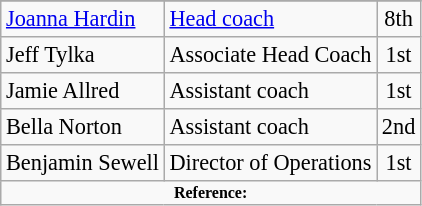<table class="wikitable" style="font-size:93%;">
<tr>
</tr>
<tr>
<td><a href='#'>Joanna Hardin</a></td>
<td><a href='#'>Head coach</a></td>
<td align=center>8th</td>
</tr>
<tr>
<td>Jeff Tylka</td>
<td>Associate Head Coach</td>
<td align=center>1st</td>
</tr>
<tr>
<td>Jamie Allred</td>
<td>Assistant coach</td>
<td align=center>1st</td>
</tr>
<tr>
<td>Bella Norton</td>
<td>Assistant coach</td>
<td align=center>2nd</td>
</tr>
<tr>
<td>Benjamin Sewell</td>
<td>Director of Operations</td>
<td align=center>1st</td>
</tr>
<tr>
<td colspan="4"  style="font-size:8pt; text-align:center;"><strong>Reference:</strong></td>
</tr>
</table>
